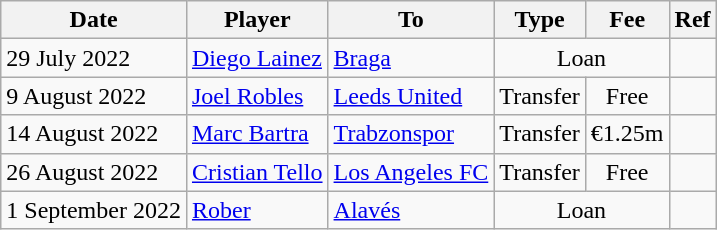<table class="wikitable">
<tr>
<th>Date</th>
<th>Player</th>
<th>To</th>
<th>Type</th>
<th>Fee</th>
<th>Ref</th>
</tr>
<tr>
<td>29 July 2022</td>
<td> <a href='#'>Diego Lainez</a></td>
<td> <a href='#'>Braga</a></td>
<td colspan="2" align=center>Loan</td>
<td align=center></td>
</tr>
<tr>
<td>9 August 2022</td>
<td> <a href='#'>Joel Robles</a></td>
<td> <a href='#'>Leeds United</a></td>
<td align=center>Transfer</td>
<td align=center>Free</td>
<td align=center></td>
</tr>
<tr>
<td>14 August 2022</td>
<td> <a href='#'>Marc Bartra</a></td>
<td> <a href='#'>Trabzonspor</a></td>
<td align=center>Transfer</td>
<td align=center>€1.25m</td>
<td align=center></td>
</tr>
<tr>
<td>26 August 2022</td>
<td> <a href='#'>Cristian Tello</a></td>
<td> <a href='#'>Los Angeles FC</a></td>
<td align=center>Transfer</td>
<td align=center>Free</td>
<td align=center></td>
</tr>
<tr>
<td>1 September 2022</td>
<td> <a href='#'>Rober</a></td>
<td><a href='#'>Alavés</a></td>
<td colspan="2" align=center>Loan</td>
<td align=center></td>
</tr>
</table>
